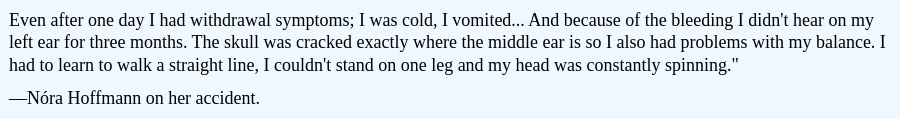<table class="toccolours" style="float: middle; margin-left: 1em; margin-right: 2em; font-size: 75%; background:#F0F8FF; color:black; width:50em; max-width: 70%;" cellspacing="5">
<tr>
<td style="text-align: left;">Even after one day I had withdrawal symptoms; I was cold, I vomited... And because of the bleeding I didn't hear on my left ear for three months. The skull was cracked exactly where the middle ear is so I also had problems with my balance. I had to learn to walk a straight line, I couldn't stand on one leg and my head was constantly spinning."</td>
</tr>
<tr>
<td style="text-align: left;">—Nóra Hoffmann on her accident.</td>
</tr>
</table>
